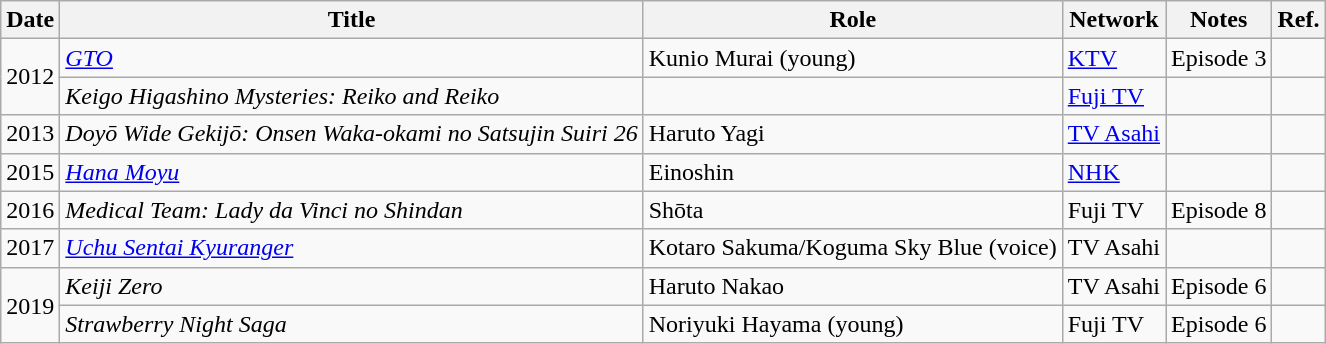<table class="wikitable">
<tr>
<th>Date</th>
<th>Title</th>
<th>Role</th>
<th>Network</th>
<th>Notes</th>
<th>Ref.</th>
</tr>
<tr>
<td rowspan="2">2012</td>
<td><em><a href='#'>GTO</a></em></td>
<td>Kunio Murai (young)</td>
<td><a href='#'>KTV</a></td>
<td>Episode 3</td>
<td></td>
</tr>
<tr>
<td><em>Keigo Higashino Mysteries: Reiko and Reiko</em></td>
<td></td>
<td><a href='#'>Fuji TV</a></td>
<td></td>
<td></td>
</tr>
<tr>
<td>2013</td>
<td><em>Doyō Wide Gekijō: Onsen Waka-okami no Satsujin Suiri 26</em></td>
<td>Haruto Yagi</td>
<td><a href='#'>TV Asahi</a></td>
<td></td>
<td></td>
</tr>
<tr>
<td>2015</td>
<td><em><a href='#'>Hana Moyu</a></em></td>
<td>Einoshin</td>
<td><a href='#'>NHK</a></td>
<td></td>
<td></td>
</tr>
<tr>
<td>2016</td>
<td><em>Medical Team: Lady da Vinci no Shindan</em></td>
<td>Shōta</td>
<td>Fuji TV</td>
<td>Episode 8</td>
<td></td>
</tr>
<tr>
<td>2017</td>
<td><em><a href='#'>Uchu Sentai Kyuranger</a></em></td>
<td>Kotaro Sakuma/Koguma Sky Blue (voice)</td>
<td>TV Asahi</td>
<td></td>
<td></td>
</tr>
<tr>
<td rowspan="2">2019</td>
<td><em>Keiji Zero</em></td>
<td>Haruto Nakao</td>
<td>TV Asahi</td>
<td>Episode 6</td>
<td></td>
</tr>
<tr>
<td><em>Strawberry Night Saga</em></td>
<td>Noriyuki Hayama (young)</td>
<td>Fuji TV</td>
<td>Episode 6</td>
<td></td>
</tr>
</table>
